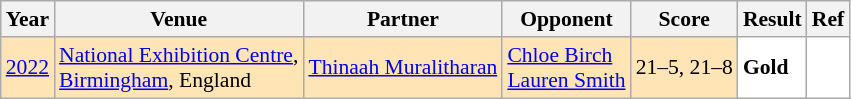<table class="sortable wikitable" style="font-size: 90%;">
<tr>
<th>Year</th>
<th>Venue</th>
<th>Partner</th>
<th>Opponent</th>
<th>Score</th>
<th>Result</th>
<th>Ref</th>
</tr>
<tr style="background:#FFE4B5">
<td align="center"><a href='#'>2022</a></td>
<td align="left"><a href='#'>National Exhibition Centre</a>,<br><a href='#'>Birmingham</a>, England</td>
<td align="left"> <a href='#'>Thinaah Muralitharan</a></td>
<td align="left"> <a href='#'>Chloe Birch</a><br> <a href='#'>Lauren Smith</a></td>
<td align="left">21–5, 21–8</td>
<td style="text-align:left; background:white"> <strong>Gold</strong></td>
<td style="text-align:center; background:white"></td>
</tr>
</table>
